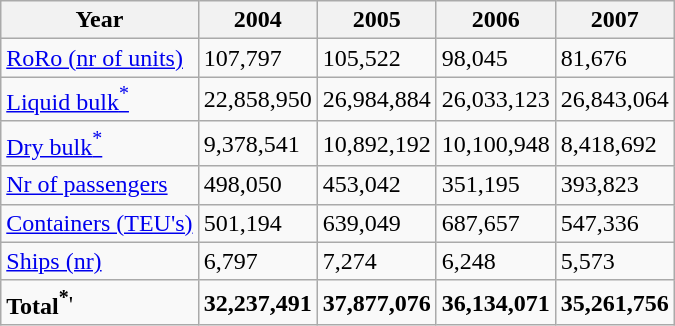<table class="wikitable" border="3">
<tr>
<th>Year</th>
<th>2004</th>
<th>2005</th>
<th>2006</th>
<th>2007</th>
</tr>
<tr ---->
<td><a href='#'>RoRo (nr of units)</a></td>
<td>107,797</td>
<td>105,522</td>
<td>98,045</td>
<td>81,676</td>
</tr>
<tr ---->
<td><a href='#'>Liquid bulk<sup>*</sup></a></td>
<td>22,858,950</td>
<td>26,984,884</td>
<td>26,033,123</td>
<td>26,843,064</td>
</tr>
<tr ---->
<td><a href='#'>Dry bulk<sup>*</sup></a></td>
<td>9,378,541</td>
<td>10,892,192</td>
<td>10,100,948</td>
<td>8,418,692</td>
</tr>
<tr ---->
<td><a href='#'>Nr of passengers</a></td>
<td>498,050</td>
<td>453,042</td>
<td>351,195</td>
<td>393,823</td>
</tr>
<tr ---->
<td><a href='#'>Containers (TEU's)</a></td>
<td>501,194</td>
<td>639,049</td>
<td>687,657</td>
<td>547,336</td>
</tr>
<tr ---->
<td><a href='#'>Ships (nr)</a></td>
<td>6,797</td>
<td>7,274</td>
<td>6,248</td>
<td>5,573</td>
</tr>
<tr ---->
<td><strong>Total<sup>*</sup></strong>'</td>
<td><strong>32,237,491</strong></td>
<td><strong>37,877,076</strong></td>
<td><strong>36,134,071</strong></td>
<td><strong>35,261,756</strong></td>
</tr>
</table>
